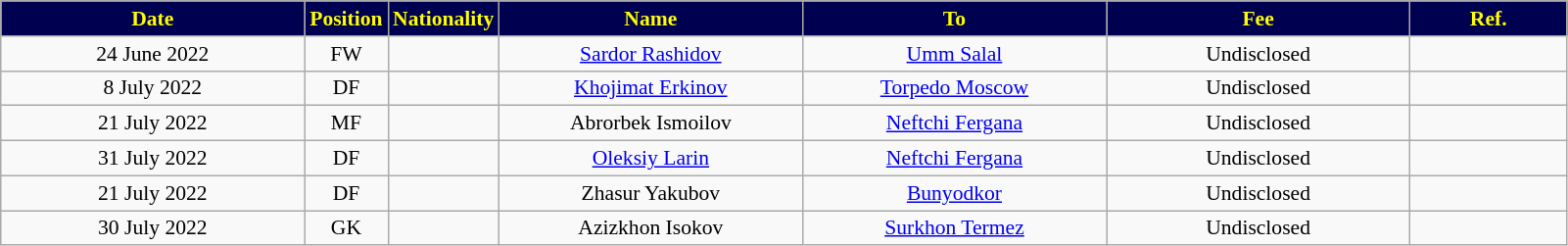<table class="wikitable"  style="text-align:center; font-size:90%; ">
<tr>
<th style="background:#000050; color:yellow; width:200px;">Date</th>
<th style="background:#000050; color:yellow; width:50px;">Position</th>
<th style="background:#000050; color:yellow; width:50px;">Nationality</th>
<th style="background:#000050; color:yellow; width:200px;">Name</th>
<th style="background:#000050; color:yellow; width:200px;">To</th>
<th style="background:#000050; color:yellow; width:200px;">Fee</th>
<th style="background:#000050; color:yellow; width:100px;">Ref.</th>
</tr>
<tr>
<td>24 June 2022</td>
<td>FW</td>
<td></td>
<td><a href='#'>Sardor Rashidov</a></td>
<td><a href='#'>Umm Salal</a></td>
<td>Undisclosed</td>
<td></td>
</tr>
<tr>
<td>8 July 2022</td>
<td>DF</td>
<td></td>
<td><a href='#'>Khojimat Erkinov</a></td>
<td><a href='#'>Torpedo Moscow</a></td>
<td>Undisclosed</td>
<td></td>
</tr>
<tr>
<td>21 July 2022</td>
<td>MF</td>
<td></td>
<td>Abrorbek Ismoilov</td>
<td><a href='#'>Neftchi Fergana</a></td>
<td>Undisclosed</td>
<td></td>
</tr>
<tr>
<td>31 July 2022</td>
<td>DF</td>
<td></td>
<td><a href='#'>Oleksiy Larin</a></td>
<td><a href='#'>Neftchi Fergana</a></td>
<td>Undisclosed</td>
<td></td>
</tr>
<tr>
<td>21 July 2022</td>
<td>DF</td>
<td></td>
<td>Zhasur Yakubov</td>
<td><a href='#'>Bunyodkor</a></td>
<td>Undisclosed</td>
<td></td>
</tr>
<tr>
<td>30 July 2022</td>
<td>GK</td>
<td></td>
<td>Azizkhon Isokov</td>
<td><a href='#'>Surkhon Termez</a></td>
<td>Undisclosed</td>
<td></td>
</tr>
</table>
